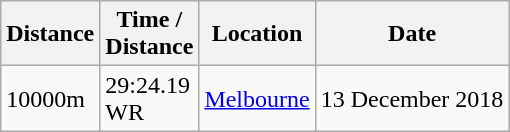<table class="wikitable" border="1">
<tr>
<th>Distance</th>
<th>Time / <br> Distance</th>
<th>Location</th>
<th>Date</th>
</tr>
<tr>
<td>10000m</td>
<td>29:24.19 <br> WR</td>
<td><a href='#'>Melbourne</a></td>
<td>13 December 2018</td>
</tr>
</table>
